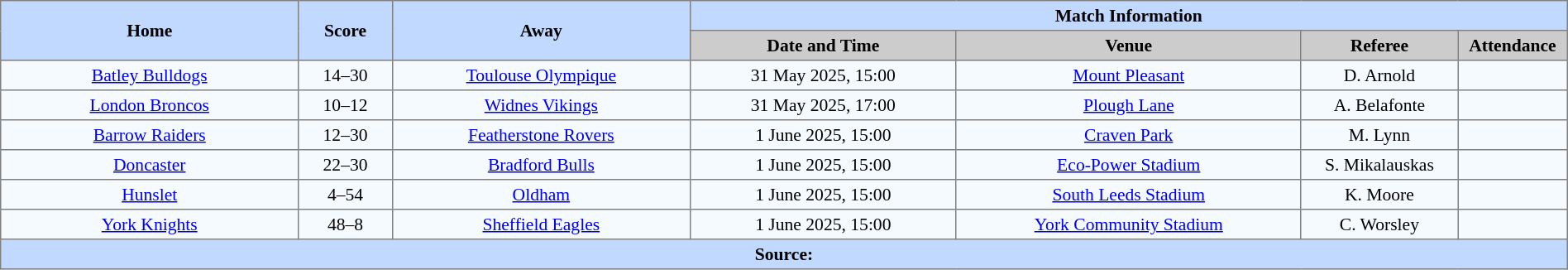<table border=1 style="border-collapse:collapse; font-size:90%; text-align:center;" cellpadding=3 cellspacing=0 width=100%>
<tr bgcolor=#C1D8FF>
<th scope="col" rowspan=2 width=19%>Home</th>
<th scope="col" rowspan=2 width=6%>Score</th>
<th scope="col" rowspan=2 width=19%>Away</th>
<th colspan=4>Match Information</th>
</tr>
<tr bgcolor=#CCCCCC>
<th scope="col" width=17%>Date and Time</th>
<th scope="col" width=22%>Venue</th>
<th scope="col" width=10%>Referee</th>
<th scope="col" width=7%>Attendance</th>
</tr>
<tr bgcolor=#F5FAFF>
<td> <a href='#'>Batley Bulldogs</a></td>
<td>14–30</td>
<td> <a href='#'>Toulouse Olympique</a></td>
<td>31 May 2025, 15:00</td>
<td><a href='#'>Mount Pleasant</a></td>
<td>D. Arnold</td>
<td></td>
</tr>
<tr bgcolor=#F5FAFF>
<td> <a href='#'>London Broncos</a></td>
<td>10–12</td>
<td> <a href='#'>Widnes Vikings</a></td>
<td>31 May 2025, 17:00</td>
<td><a href='#'>Plough Lane</a></td>
<td>A. Belafonte</td>
<td></td>
</tr>
<tr bgcolor=#F5FAFF>
<td> <a href='#'>Barrow Raiders</a></td>
<td>12–30</td>
<td> <a href='#'>Featherstone Rovers</a></td>
<td>1 June 2025, 15:00</td>
<td><a href='#'>Craven Park</a></td>
<td>M. Lynn</td>
<td></td>
</tr>
<tr bgcolor=#F5FAFF>
<td> <a href='#'>Doncaster</a></td>
<td>22–30</td>
<td> <a href='#'>Bradford Bulls</a></td>
<td>1 June 2025, 15:00</td>
<td><a href='#'>Eco-Power Stadium</a></td>
<td>S. Mikalauskas</td>
<td></td>
</tr>
<tr bgcolor=#F5FAFF>
<td> <a href='#'>Hunslet</a></td>
<td>4–54</td>
<td> <a href='#'>Oldham</a></td>
<td>1 June 2025, 15:00</td>
<td><a href='#'>South Leeds Stadium</a></td>
<td>K. Moore</td>
<td></td>
</tr>
<tr bgcolor=#F5FAFF>
<td> <a href='#'>York Knights</a></td>
<td>48–8</td>
<td> <a href='#'>Sheffield Eagles</a></td>
<td>1 June 2025, 15:00</td>
<td><a href='#'>York Community Stadium</a></td>
<td>C. Worsley</td>
<td></td>
</tr>
<tr style="background:#c1d8ff;">
<th colspan=7>Source:</th>
</tr>
</table>
